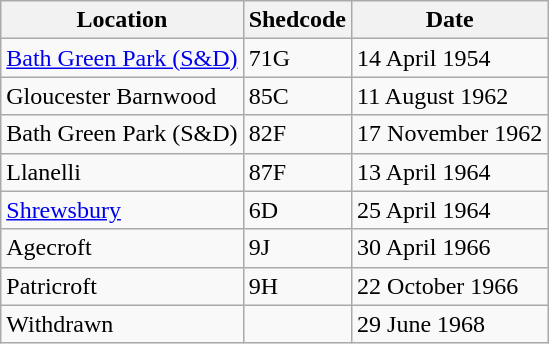<table class="wikitable">
<tr>
<th>Location</th>
<th>Shedcode</th>
<th>Date</th>
</tr>
<tr>
<td><a href='#'>Bath Green Park (S&D)</a></td>
<td>71G</td>
<td>14 April 1954</td>
</tr>
<tr>
<td>Gloucester Barnwood</td>
<td>85C</td>
<td>11 August 1962</td>
</tr>
<tr>
<td>Bath Green Park (S&D)</td>
<td>82F</td>
<td>17 November 1962</td>
</tr>
<tr>
<td>Llanelli</td>
<td>87F</td>
<td>13 April 1964</td>
</tr>
<tr>
<td><a href='#'>Shrewsbury</a></td>
<td>6D</td>
<td>25 April 1964</td>
</tr>
<tr>
<td>Agecroft</td>
<td>9J</td>
<td>30 April 1966</td>
</tr>
<tr>
<td>Patricroft</td>
<td>9H</td>
<td>22 October 1966</td>
</tr>
<tr>
<td>Withdrawn</td>
<td></td>
<td>29 June 1968</td>
</tr>
</table>
